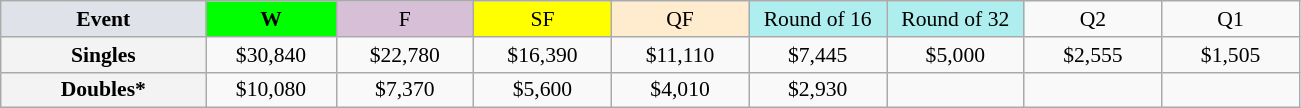<table class=wikitable style=font-size:90%;text-align:center>
<tr>
<td style="width:130px; background:#dfe2e9;"><strong>Event</strong></td>
<td style="width:80px; background:lime;"><strong>W</strong></td>
<td style="width:85px; background:thistle;">F</td>
<td style="width:85px; background:#ff0;">SF</td>
<td style="width:85px; background:#ffebcd;">QF</td>
<td style="width:85px; background:#afeeee;">Round of 16</td>
<td style="width:85px; background:#afeeee;">Round of 32</td>
<td width=85>Q2</td>
<td width=85>Q1</td>
</tr>
<tr>
<td style="background:#f3f3f3;"><strong>Singles</strong></td>
<td>$30,840</td>
<td>$22,780</td>
<td>$16,390</td>
<td>$11,110</td>
<td>$7,445</td>
<td>$5,000</td>
<td>$2,555</td>
<td>$1,505</td>
</tr>
<tr>
<td style="background:#f3f3f3;"><strong>Doubles*</strong></td>
<td>$10,080</td>
<td>$7,370</td>
<td>$5,600</td>
<td>$4,010</td>
<td>$2,930</td>
<td></td>
<td></td>
<td></td>
</tr>
</table>
